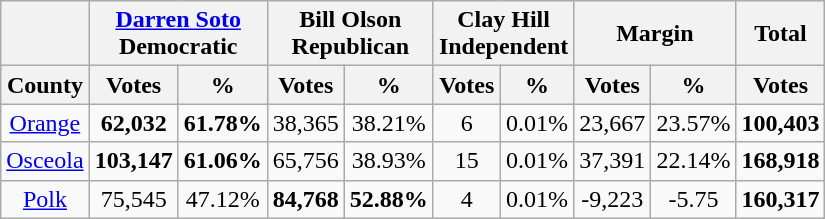<table class="wikitable sortable" style="text-align:center">
<tr>
<th></th>
<th style="text-align:center;" colspan="2"><a href='#'>Darren Soto</a><br>Democratic</th>
<th style="text-align:center;" colspan="2">Bill Olson<br>Republican</th>
<th style="text-align:center;" colspan="2">Clay Hill<br>Independent</th>
<th style="text-align:center;" colspan="2">Margin</th>
<th style="text-align:center;">Total</th>
</tr>
<tr>
<th align=center>County</th>
<th style="text-align:center;" data-sort-type="number">Votes</th>
<th style="text-align:center;" data-sort-type="number">%</th>
<th style="text-align:center;" data-sort-type="number">Votes</th>
<th style="text-align:center;" data-sort-type="number">%</th>
<th style="text-align:center;" data-sort-type="number">Votes</th>
<th style="text-align:center;" data-sort-type="number">%</th>
<th style="text-align:center;" data-sort-type="number">Votes</th>
<th style="text-align:center;" data-sort-type="number">%</th>
<th style="text-align:center;" data-sort-type="number">Votes</th>
</tr>
<tr>
<td align=center><a href='#'>Orange</a></td>
<td><strong>62,032</strong></td>
<td><strong>61.78%</strong></td>
<td>38,365</td>
<td>38.21%</td>
<td>6</td>
<td>0.01%</td>
<td>23,667</td>
<td>23.57%</td>
<td><strong>100,403</strong></td>
</tr>
<tr>
<td align=center><a href='#'>Osceola</a></td>
<td><strong>103,147</strong></td>
<td><strong>61.06%</strong></td>
<td>65,756</td>
<td>38.93%</td>
<td>15</td>
<td>0.01%</td>
<td>37,391</td>
<td>22.14%</td>
<td><strong>168,918</strong></td>
</tr>
<tr>
<td align=center><a href='#'>Polk</a></td>
<td>75,545</td>
<td>47.12%</td>
<td><strong>84,768</strong></td>
<td><strong>52.88%</strong></td>
<td>4</td>
<td>0.01%</td>
<td>-9,223</td>
<td>-5.75</td>
<td><strong>160,317</strong></td>
</tr>
</table>
